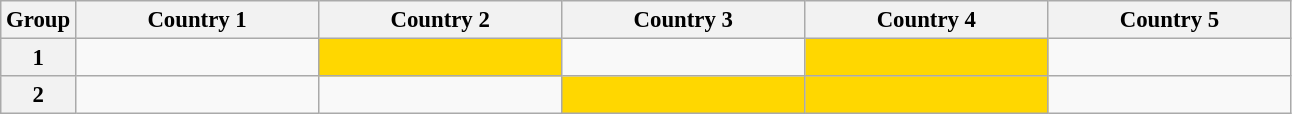<table class="wikitable sortable" style="font-size: 95%;">
<tr>
<th>Group</th>
<th width="155">Country 1</th>
<th width="155">Country 2</th>
<th width="155">Country 3</th>
<th width="155">Country 4</th>
<th width="155">Country 5</th>
</tr>
<tr>
<th>1</th>
<td></td>
<td bgcolor="gold"></td>
<td></td>
<td bgcolor="gold"></td>
<td></td>
</tr>
<tr>
<th>2</th>
<td></td>
<td></td>
<td bgcolor="gold"></td>
<td bgcolor="gold"></td>
<td></td>
</tr>
</table>
